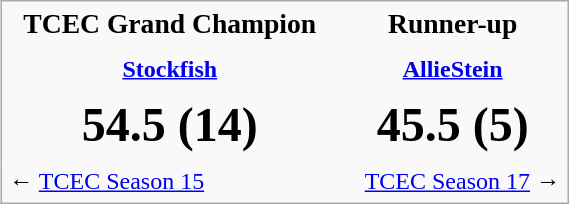<table class="infobox" cellpadding="5" cellspacing="0" style="width:30%;  border-collapse:collapse; text-align:center;">
<tr>
<td style="text-align:center; font-size:115%"><strong>TCEC Grand Champion</strong></td>
<td style="text-align:center; font-size:115%"><strong>Runner-up</strong></td>
</tr>
<tr>
<td style="text-align:center"><strong><a href='#'>Stockfish</a></strong></td>
<td style="text-align:center"><strong><a href='#'>AllieStein</a></strong></td>
</tr>
<tr>
<td style="text-align:center; font-size:200%"><strong>54.5 (14)</strong></td>
<td style="text-align:center; font-size:200%"><strong>45.5 (5)</strong></td>
</tr>
<tr>
<td style="text-align:left">← <a href='#'>TCEC Season 15</a></td>
<td style="text-align:right"><a href='#'>TCEC Season 17</a> →</td>
</tr>
</table>
